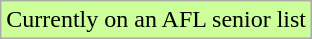<table class="wikitable">
<tr bgcolor="#CCFF99">
<td>Currently on an AFL senior list</td>
</tr>
</table>
